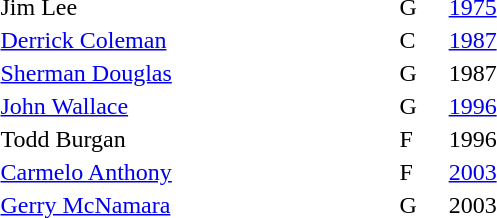<table style="border:'1' 'solid' 'gray' " width="380">
<tr>
</tr>
<tr>
<td>Jim Lee</td>
<td>G</td>
<td><a href='#'>1975</a></td>
</tr>
<tr>
<td><a href='#'>Derrick Coleman</a></td>
<td>C</td>
<td><a href='#'>1987</a></td>
</tr>
<tr>
<td><a href='#'>Sherman Douglas</a></td>
<td>G</td>
<td>1987</td>
</tr>
<tr>
<td><a href='#'>John Wallace</a></td>
<td>G</td>
<td><a href='#'>1996</a></td>
</tr>
<tr>
<td>Todd Burgan</td>
<td>F</td>
<td>1996</td>
</tr>
<tr>
<td><a href='#'>Carmelo Anthony</a></td>
<td>F</td>
<td><a href='#'>2003</a></td>
</tr>
<tr>
<td><a href='#'>Gerry McNamara</a></td>
<td>G</td>
<td>2003</td>
</tr>
</table>
